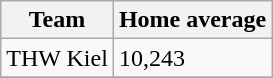<table class="wikitable">
<tr>
<th>Team</th>
<th>Home average</th>
</tr>
<tr>
<td>THW Kiel</td>
<td>10,243</td>
</tr>
<tr>
</tr>
</table>
